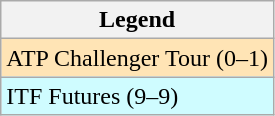<table class="wikitable">
<tr>
<th>Legend</th>
</tr>
<tr style="background:moccasin;">
<td>ATP Challenger Tour (0–1)</td>
</tr>
<tr style="background:#cffcff;">
<td>ITF Futures (9–9)</td>
</tr>
</table>
